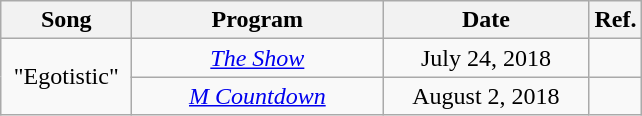<table class="wikitable" style="text-align:center;">
<tr>
<th style="width:80px;">Song</th>
<th style="width:160px;">Program</th>
<th style="width:130px;">Date</th>
<th>Ref.</th>
</tr>
<tr>
<td rowspan="2">"Egotistic"</td>
<td rowspan="1"><em><a href='#'>The Show</a></em></td>
<td>July 24, 2018</td>
<td></td>
</tr>
<tr>
<td rowspan="1"><em><a href='#'>M Countdown</a></em></td>
<td>August 2, 2018</td>
<td></td>
</tr>
</table>
